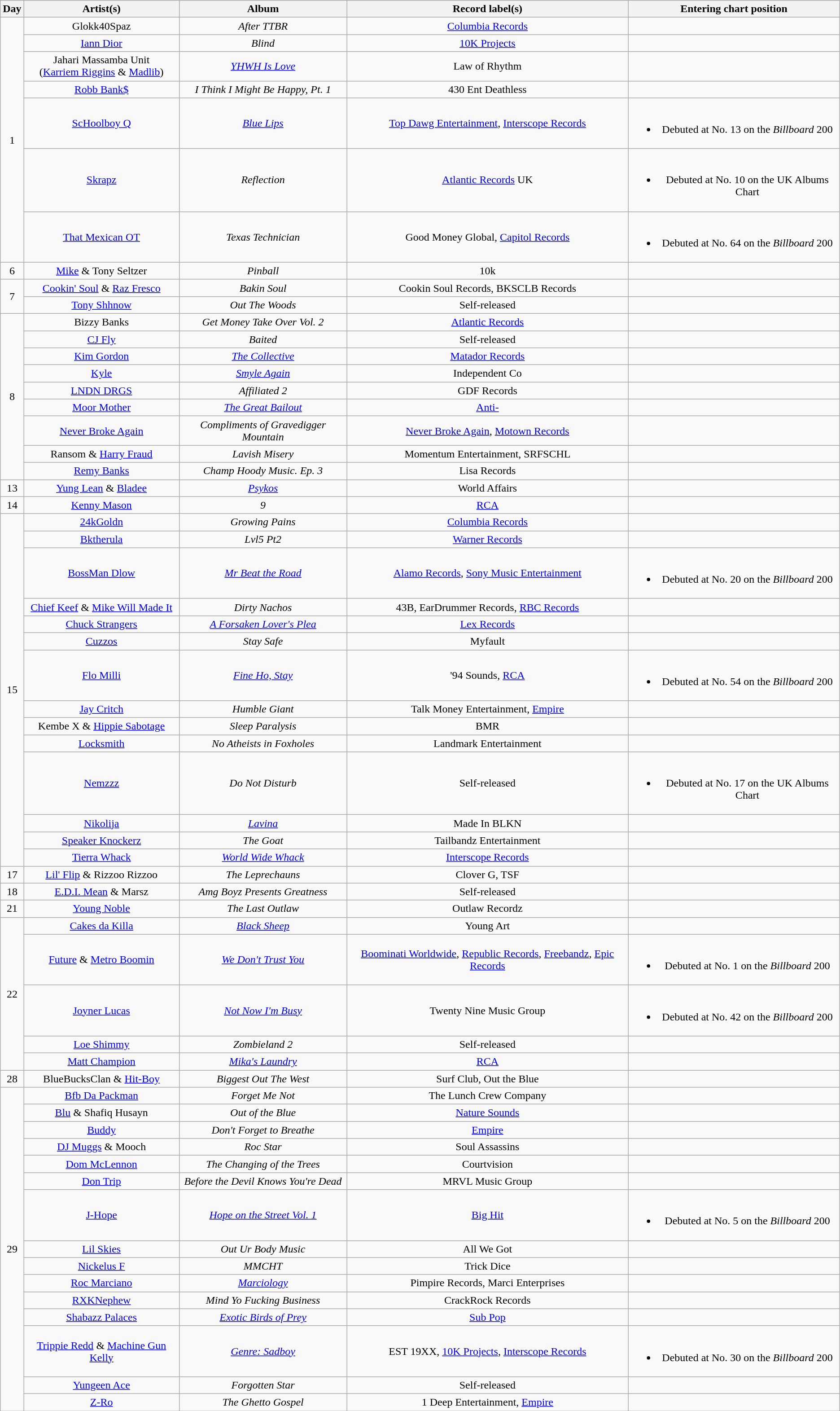<table class="wikitable" style="text-align:center;">
<tr>
<th scope="col">Day</th>
<th scope="col">Artist(s)</th>
<th scope="col">Album</th>
<th scope="col">Record label(s)</th>
<th scope="col">Entering chart position</th>
</tr>
<tr>
<td rowspan="7">1</td>
<td>Glokk40Spaz</td>
<td><em>After TTBR</em></td>
<td><a href='#'>Columbia Records</a></td>
<td></td>
</tr>
<tr>
<td><a href='#'>Iann Dior</a></td>
<td><em>Blind</em></td>
<td><a href='#'>10K Projects</a></td>
<td></td>
</tr>
<tr>
<td>Jahari Massamba Unit <br> (<a href='#'>Karriem Riggins</a> & <a href='#'>Madlib</a>)</td>
<td><em><a href='#'>YHWH Is Love</a></em></td>
<td>Law of Rhythm</td>
<td></td>
</tr>
<tr>
<td><a href='#'>Robb Bank$</a></td>
<td><em>I Think I Might Be Happy, Pt. 1</em></td>
<td>430 Ent Deathless</td>
<td></td>
</tr>
<tr>
<td><a href='#'>ScHoolboy Q</a></td>
<td><em><a href='#'>Blue Lips</a></em></td>
<td><a href='#'>Top Dawg Entertainment</a>, <a href='#'>Interscope Records</a></td>
<td><br><ul><li>Debuted at No. 13 on the <em>Billboard</em> 200</li></ul></td>
</tr>
<tr>
<td><a href='#'>Skrapz</a></td>
<td><em>Reflection</em></td>
<td><a href='#'>Atlantic Records</a> UK</td>
<td><br><ul><li>Debuted at No. 10 on the UK Albums Chart</li></ul></td>
</tr>
<tr>
<td><a href='#'>That Mexican OT</a></td>
<td><em>Texas Technician</em></td>
<td>Good Money Global, <a href='#'>Capitol Records</a></td>
<td><br><ul><li>Debuted at No. 64 on the <em>Billboard</em> 200</li></ul></td>
</tr>
<tr>
<td>6</td>
<td><a href='#'>Mike</a> & Tony Seltzer</td>
<td><em>Pinball</em></td>
<td>10k</td>
<td></td>
</tr>
<tr>
<td rowspan="2">7</td>
<td><a href='#'>Cookin' Soul</a> & <a href='#'>Raz Fresco</a></td>
<td><em>Bakin Soul</em></td>
<td>Cookin Soul Records, BKSCLB Records</td>
<td></td>
</tr>
<tr>
<td><a href='#'>Tony Shhnow</a></td>
<td><em>Out The Woods</em></td>
<td>Self-released</td>
<td></td>
</tr>
<tr>
<td rowspan="9">8</td>
<td>Bizzy Banks</td>
<td><em>Get Money Take Over Vol. 2</em></td>
<td><a href='#'>Atlantic Records</a></td>
<td></td>
</tr>
<tr>
<td><a href='#'>CJ Fly</a></td>
<td><em>Baited</em></td>
<td>Self-released</td>
<td></td>
</tr>
<tr>
<td><a href='#'>Kim Gordon</a></td>
<td><em><a href='#'>The Collective</a></em></td>
<td><a href='#'>Matador Records</a></td>
<td></td>
</tr>
<tr>
<td><a href='#'>Kyle</a></td>
<td><em><a href='#'>Smyle Again</a></em></td>
<td>Independent Co</td>
<td></td>
</tr>
<tr>
<td><a href='#'>LNDN DRGS</a></td>
<td><em>Affiliated 2</em></td>
<td>GDF Records</td>
<td></td>
</tr>
<tr>
<td><a href='#'>Moor Mother</a></td>
<td><em><a href='#'>The Great Bailout</a></em></td>
<td><a href='#'>Anti-</a></td>
<td></td>
</tr>
<tr>
<td><a href='#'>Never Broke Again</a></td>
<td><em>Compliments of Gravedigger Mountain</em></td>
<td><a href='#'>Never Broke Again</a>, <a href='#'>Motown Records</a></td>
<td></td>
</tr>
<tr>
<td>Ransom & <a href='#'>Harry Fraud</a></td>
<td><em>Lavish Misery</em></td>
<td>Momentum Entertainment, SRFSCHL</td>
<td></td>
</tr>
<tr>
<td><a href='#'>Remy Banks</a></td>
<td><em>Champ Hoody Music. Ep. 3</em></td>
<td>Lisa Records</td>
<td></td>
</tr>
<tr>
<td>13</td>
<td><a href='#'>Yung Lean</a> & <a href='#'>Bladee</a></td>
<td><em><a href='#'>Psykos</a></em></td>
<td>World Affairs</td>
<td></td>
</tr>
<tr>
<td>14</td>
<td><a href='#'>Kenny Mason</a></td>
<td><em>9</em></td>
<td><a href='#'>RCA</a></td>
<td></td>
</tr>
<tr>
<td rowspan="14">15</td>
<td><a href='#'>24kGoldn</a></td>
<td><em>Growing Pains</em></td>
<td><a href='#'>Columbia Records</a></td>
<td></td>
</tr>
<tr>
<td><a href='#'>Bktherula</a></td>
<td><em>Lvl5 Pt2</em></td>
<td><a href='#'>Warner Records</a></td>
<td></td>
</tr>
<tr>
<td><a href='#'>BossMan Dlow</a></td>
<td><em><a href='#'>Mr Beat the Road</a></em></td>
<td><a href='#'>Alamo Records</a>, <a href='#'>Sony Music Entertainment</a></td>
<td><br><ul><li>Debuted at No. 20 on the <em>Billboard</em> 200</li></ul></td>
</tr>
<tr>
<td><a href='#'>Chief Keef</a> & <a href='#'>Mike Will Made It</a></td>
<td><em>Dirty Nachos</em></td>
<td>43B, EarDrummer Records, <a href='#'>RBC Records</a></td>
<td></td>
</tr>
<tr>
<td><a href='#'>Chuck Strangers</a></td>
<td><em><a href='#'>A Forsaken Lover's Plea</a></em></td>
<td><a href='#'>Lex Records</a></td>
<td></td>
</tr>
<tr>
<td><a href='#'>Cuzzos</a></td>
<td><em>Stay Safe</em></td>
<td>Myfault</td>
<td></td>
</tr>
<tr>
<td><a href='#'>Flo Milli</a></td>
<td><em><a href='#'>Fine Ho, Stay</a></em></td>
<td>'94 Sounds, <a href='#'>RCA</a></td>
<td><br><ul><li>Debuted at No. 54 on the <em>Billboard</em> 200</li></ul></td>
</tr>
<tr>
<td><a href='#'>Jay Critch</a></td>
<td><em>Humble Giant</em></td>
<td>Talk Money Entertainment, <a href='#'>Empire</a></td>
<td></td>
</tr>
<tr>
<td>Kembe X & <a href='#'>Hippie Sabotage</a></td>
<td><em>Sleep Paralysis</em></td>
<td>BMR</td>
<td></td>
</tr>
<tr>
<td><a href='#'>Locksmith</a></td>
<td><em>No Atheists in Foxholes</em></td>
<td>Landmark Entertainment</td>
<td></td>
</tr>
<tr>
<td><a href='#'>Nemzzz</a></td>
<td><em>Do Not Disturb</em></td>
<td>Self-released</td>
<td><br><ul><li>Debuted at No. 17 on the UK Albums Chart</li></ul></td>
</tr>
<tr>
<td><a href='#'>Nikolija</a></td>
<td><em><a href='#'>Lavina</a></em></td>
<td>Made In BLKN</td>
<td></td>
</tr>
<tr>
<td><a href='#'>Speaker Knockerz</a></td>
<td><em>The Goat</em></td>
<td>Tailbandz Entertainment</td>
<td></td>
</tr>
<tr>
<td><a href='#'>Tierra Whack</a></td>
<td><em><a href='#'>World Wide Whack</a></em></td>
<td><a href='#'>Interscope Records</a></td>
<td></td>
</tr>
<tr>
<td>17</td>
<td><a href='#'>Lil' Flip</a> & Rizzoo Rizzoo</td>
<td><em>The Leprechauns</em></td>
<td>Clover G, TSF</td>
<td></td>
</tr>
<tr>
<td>18</td>
<td><a href='#'>E.D.I. Mean</a> & Marsz</td>
<td><em>Amg Boyz Presents Greatness</em></td>
<td>Self-released</td>
<td></td>
</tr>
<tr>
<td>21</td>
<td><a href='#'>Young Noble</a></td>
<td><em>The Last Outlaw</em></td>
<td>Outlaw Recordz</td>
<td></td>
</tr>
<tr>
<td rowspan="5">22</td>
<td><a href='#'>Cakes da Killa</a></td>
<td><em><a href='#'>Black Sheep</a></em></td>
<td>Young Art</td>
<td></td>
</tr>
<tr>
<td><a href='#'>Future</a> & <a href='#'>Metro Boomin</a></td>
<td><em><a href='#'>We Don't Trust You</a></em></td>
<td><a href='#'>Boominati Worldwide</a>, <a href='#'>Republic Records</a>, <a href='#'>Freebandz</a>, <a href='#'>Epic Records</a></td>
<td><br><ul><li>Debuted at No. 1 on the <em>Billboard</em> 200</li></ul></td>
</tr>
<tr>
<td><a href='#'>Joyner Lucas</a></td>
<td><em><a href='#'>Not Now I'm Busy</a></em></td>
<td>Twenty Nine Music Group</td>
<td><br><ul><li>Debuted at No. 42 on the <em>Billboard</em> 200</li></ul></td>
</tr>
<tr>
<td><a href='#'>Loe Shimmy</a></td>
<td><em>Zombieland 2</em></td>
<td>Self-released</td>
<td></td>
</tr>
<tr>
<td><a href='#'>Matt Champion</a></td>
<td><em><a href='#'>Mika's Laundry</a></em></td>
<td><a href='#'>RCA</a></td>
<td></td>
</tr>
<tr>
<td>28</td>
<td>BlueBucksClan & <a href='#'>Hit-Boy</a></td>
<td><em>Biggest Out The West</em></td>
<td>Surf Club, Out the Blue</td>
<td></td>
</tr>
<tr>
<td rowspan="15">29</td>
<td><a href='#'>Bfb Da Packman</a></td>
<td><em>Forget Me Not</em></td>
<td>The Lunch Crew Company</td>
<td></td>
</tr>
<tr>
<td><a href='#'>Blu</a> & Shafiq Husayn</td>
<td><em>Out of the Blue</em></td>
<td><a href='#'>Nature Sounds</a></td>
<td></td>
</tr>
<tr>
<td><a href='#'>Buddy</a></td>
<td><em>Don't Forget to Breathe</em></td>
<td><a href='#'>Empire</a></td>
<td></td>
</tr>
<tr>
<td><a href='#'>DJ Muggs</a> & Mooch</td>
<td><em>Roc Star</em></td>
<td>Soul Assassins</td>
<td></td>
</tr>
<tr>
<td><a href='#'>Dom McLennon</a></td>
<td><em>The Changing of the Trees</em></td>
<td>Courtvision</td>
<td></td>
</tr>
<tr>
<td><a href='#'>Don Trip</a></td>
<td><em>Before the Devil Knows You're Dead</em></td>
<td>MRVL Music Group</td>
<td></td>
</tr>
<tr>
<td><a href='#'>J-Hope</a></td>
<td><em><a href='#'>Hope on the Street Vol. 1</a></em></td>
<td><a href='#'>Big Hit</a></td>
<td><br><ul><li>Debuted at No. 5 on the <em>Billboard</em> 200</li></ul></td>
</tr>
<tr>
<td><a href='#'>Lil Skies</a></td>
<td><em>Out Ur Body Music</em></td>
<td>All We Got</td>
<td></td>
</tr>
<tr>
<td><a href='#'>Nickelus F</a></td>
<td><em>MMCHT</em></td>
<td>Trick Dice</td>
<td></td>
</tr>
<tr>
<td><a href='#'>Roc Marciano</a></td>
<td><em><a href='#'>Marciology</a></em></td>
<td>Pimpire Records, Marci Enterprises</td>
<td></td>
</tr>
<tr>
<td><a href='#'>RXKNephew</a></td>
<td><em>Mind Yo Fucking Business</em></td>
<td>CrackRock Records</td>
<td></td>
</tr>
<tr>
<td><a href='#'>Shabazz Palaces</a></td>
<td><em><a href='#'>Exotic Birds of Prey</a></em></td>
<td><a href='#'>Sub Pop</a></td>
<td></td>
</tr>
<tr>
<td><a href='#'>Trippie Redd</a> & <a href='#'>Machine Gun Kelly</a></td>
<td><em><a href='#'>Genre: Sadboy</a></em></td>
<td>EST 19XX, <a href='#'>10K Projects</a>, <a href='#'>Interscope Records</a></td>
<td><br><ul><li>Debuted at No. 30 on the <em>Billboard</em> 200</li></ul></td>
</tr>
<tr>
<td><a href='#'>Yungeen Ace</a></td>
<td><em>Forgotten Star</em></td>
<td>Self-released</td>
<td></td>
</tr>
<tr>
<td><a href='#'>Z-Ro</a></td>
<td><em>The Ghetto Gospel</em></td>
<td>1 Deep Entertainment, <a href='#'>Empire</a></td>
<td></td>
</tr>
</table>
